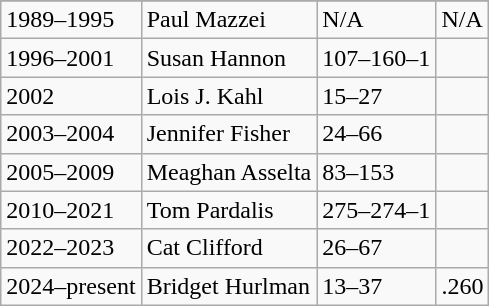<table class="wikitable">
<tr style="text-align:center;">
</tr>
<tr>
<td>1989–1995</td>
<td>Paul Mazzei</td>
<td>N/A</td>
<td>N/A</td>
</tr>
<tr>
<td>1996–2001</td>
<td>Susan Hannon</td>
<td>107–160–1</td>
<td></td>
</tr>
<tr>
<td>2002</td>
<td>Lois J. Kahl</td>
<td>15–27</td>
<td></td>
</tr>
<tr>
<td>2003–2004</td>
<td>Jennifer Fisher</td>
<td>24–66</td>
<td></td>
</tr>
<tr>
<td>2005–2009</td>
<td>Meaghan Asselta</td>
<td>83–153</td>
<td></td>
</tr>
<tr>
<td>2010–2021</td>
<td>Tom Pardalis</td>
<td>275–274–1</td>
<td></td>
</tr>
<tr>
<td>2022–2023</td>
<td>Cat Clifford</td>
<td>26–67</td>
<td></td>
</tr>
<tr>
<td>2024–present</td>
<td>Bridget Hurlman</td>
<td>13–37</td>
<td>.260</td>
</tr>
</table>
